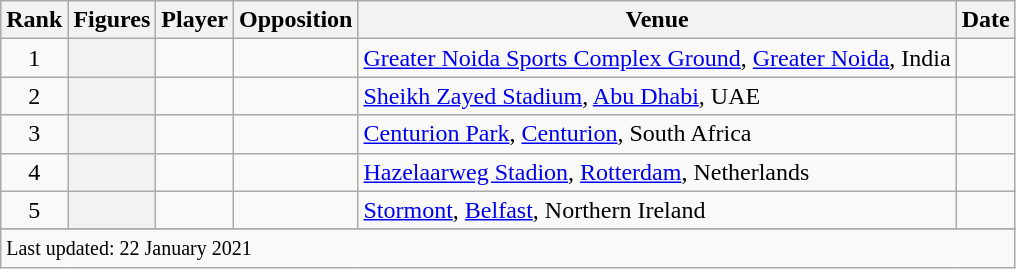<table class="wikitable plainrowheaders sortable">
<tr>
<th scope=col>Rank</th>
<th scope=col>Figures</th>
<th scope=col>Player</th>
<th scope=col>Opposition</th>
<th scope=col>Venue</th>
<th scope=col>Date</th>
</tr>
<tr>
<td align=center>1</td>
<th scope=row style=text-align:center;></th>
<td></td>
<td></td>
<td><a href='#'>Greater Noida Sports Complex Ground</a>, <a href='#'>Greater Noida</a>, India</td>
<td></td>
</tr>
<tr>
<td align=center>2</td>
<th scope=row style=text-align:center;></th>
<td></td>
<td></td>
<td><a href='#'>Sheikh Zayed Stadium</a>, <a href='#'>Abu Dhabi</a>, UAE</td>
<td></td>
</tr>
<tr>
<td align=center>3</td>
<th scope=row style=text-align:center;></th>
<td></td>
<td></td>
<td><a href='#'>Centurion Park</a>, <a href='#'>Centurion</a>, South Africa</td>
<td></td>
</tr>
<tr>
<td align=center>4</td>
<th scope=row style=text-align:center;></th>
<td></td>
<td></td>
<td><a href='#'>Hazelaarweg Stadion</a>, <a href='#'>Rotterdam</a>, Netherlands</td>
<td></td>
</tr>
<tr>
<td align=center>5</td>
<th scope=row style=text-align:center;></th>
<td></td>
<td></td>
<td><a href='#'>Stormont</a>, <a href='#'>Belfast</a>, Northern Ireland</td>
<td></td>
</tr>
<tr>
</tr>
<tr class=sortbottom>
<td colspan=6><small>Last updated: 22 January 2021</small></td>
</tr>
</table>
